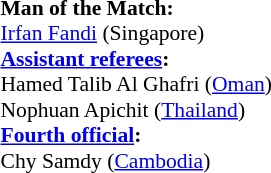<table width=50% style="font-size:90%;">
<tr>
<td><br><strong>Man of the Match:</strong>
<br><a href='#'>Irfan Fandi</a> (Singapore)<br><strong><a href='#'>Assistant referees</a>:</strong>
<br>Hamed Talib Al Ghafri (<a href='#'>Oman</a>)
<br>Nophuan Apichit (<a href='#'>Thailand</a>) 
<br><strong><a href='#'>Fourth official</a>:</strong>
<br>Chy Samdy (<a href='#'>Cambodia</a>)</td>
</tr>
</table>
